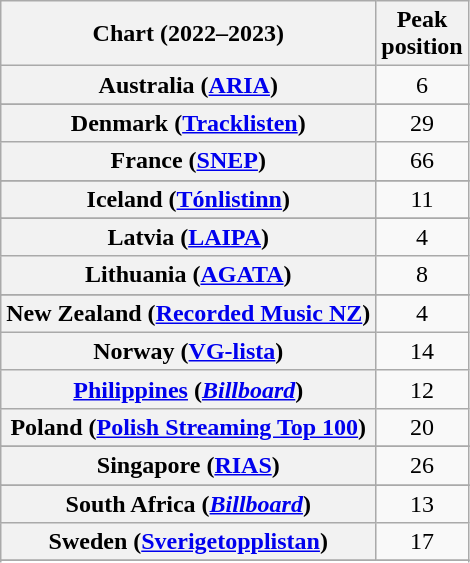<table class="wikitable sortable plainrowheaders" style="text-align:center">
<tr>
<th>Chart (2022–2023)</th>
<th>Peak<br>position</th>
</tr>
<tr>
<th scope="row">Australia (<a href='#'>ARIA</a>)</th>
<td>6</td>
</tr>
<tr>
</tr>
<tr>
</tr>
<tr>
</tr>
<tr>
</tr>
<tr>
<th scope="row">Denmark (<a href='#'>Tracklisten</a>)</th>
<td>29</td>
</tr>
<tr>
<th scope="row">France (<a href='#'>SNEP</a>)</th>
<td>66</td>
</tr>
<tr>
</tr>
<tr>
</tr>
<tr>
</tr>
<tr>
<th scope="row">Iceland (<a href='#'>Tónlistinn</a>)</th>
<td>11</td>
</tr>
<tr>
</tr>
<tr>
<th scope="row">Latvia (<a href='#'>LAIPA</a>)</th>
<td>4</td>
</tr>
<tr>
<th scope="row">Lithuania (<a href='#'>AGATA</a>)</th>
<td>8</td>
</tr>
<tr>
</tr>
<tr>
<th scope="row">New Zealand (<a href='#'>Recorded Music NZ</a>)</th>
<td>4</td>
</tr>
<tr>
<th scope="row">Norway (<a href='#'>VG-lista</a>)</th>
<td>14</td>
</tr>
<tr>
<th scope="row"><a href='#'>Philippines</a> (<em><a href='#'>Billboard</a></em>)</th>
<td>12</td>
</tr>
<tr>
<th scope="row">Poland (<a href='#'>Polish Streaming Top 100</a>)</th>
<td>20</td>
</tr>
<tr>
</tr>
<tr>
<th scope="row">Singapore (<a href='#'>RIAS</a>)</th>
<td>26</td>
</tr>
<tr>
</tr>
<tr>
<th scope="row">South Africa (<em><a href='#'>Billboard</a></em>)</th>
<td>13</td>
</tr>
<tr>
<th scope="row">Sweden (<a href='#'>Sverigetopplistan</a>)</th>
<td>17</td>
</tr>
<tr>
</tr>
<tr>
</tr>
<tr>
</tr>
<tr>
</tr>
<tr>
</tr>
<tr>
</tr>
</table>
